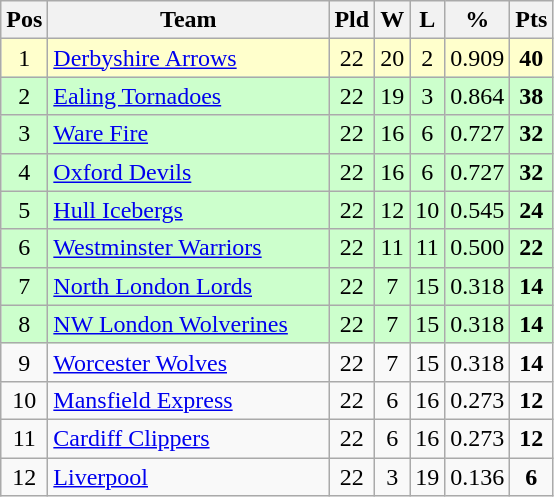<table class="wikitable" style="text-align: center;">
<tr>
<th>Pos</th>
<th scope="col" style="width: 180px;">Team</th>
<th>Pld</th>
<th>W</th>
<th>L</th>
<th>%</th>
<th>Pts</th>
</tr>
<tr style="background: #ffffcc;">
<td>1</td>
<td style="text-align:left;"><a href='#'>Derbyshire Arrows</a></td>
<td>22</td>
<td>20</td>
<td>2</td>
<td>0.909</td>
<td><strong>40</strong></td>
</tr>
<tr style="background: #ccffcc;">
<td>2</td>
<td style="text-align:left;"><a href='#'>Ealing Tornadoes</a></td>
<td>22</td>
<td>19</td>
<td>3</td>
<td>0.864</td>
<td><strong>38</strong></td>
</tr>
<tr style="background: #ccffcc;">
<td>3</td>
<td style="text-align:left;"><a href='#'>Ware Fire</a></td>
<td>22</td>
<td>16</td>
<td>6</td>
<td>0.727</td>
<td><strong>32</strong></td>
</tr>
<tr style="background: #ccffcc;">
<td>4</td>
<td style="text-align:left;"><a href='#'>Oxford Devils</a></td>
<td>22</td>
<td>16</td>
<td>6</td>
<td>0.727</td>
<td><strong>32</strong></td>
</tr>
<tr style="background: #ccffcc;">
<td>5</td>
<td style="text-align:left;"><a href='#'>Hull Icebergs</a></td>
<td>22</td>
<td>12</td>
<td>10</td>
<td>0.545</td>
<td><strong>24</strong></td>
</tr>
<tr style="background: #ccffcc;">
<td>6</td>
<td style="text-align:left;"><a href='#'>Westminster Warriors</a></td>
<td>22</td>
<td>11</td>
<td>11</td>
<td>0.500</td>
<td><strong>22</strong></td>
</tr>
<tr style="background: #ccffcc;">
<td>7</td>
<td style="text-align:left;"><a href='#'>North London Lords</a></td>
<td>22</td>
<td>7</td>
<td>15</td>
<td>0.318</td>
<td><strong>14</strong></td>
</tr>
<tr style="background: #ccffcc;">
<td>8</td>
<td style="text-align:left;"><a href='#'>NW London Wolverines</a></td>
<td>22</td>
<td>7</td>
<td>15</td>
<td>0.318</td>
<td><strong>14</strong></td>
</tr>
<tr style="background: ;">
<td>9</td>
<td style="text-align:left;"><a href='#'>Worcester Wolves</a></td>
<td>22</td>
<td>7</td>
<td>15</td>
<td>0.318</td>
<td><strong>14</strong></td>
</tr>
<tr style="background: ;">
<td>10</td>
<td style="text-align:left;"><a href='#'>Mansfield Express</a></td>
<td>22</td>
<td>6</td>
<td>16</td>
<td>0.273</td>
<td><strong>12</strong></td>
</tr>
<tr style="background: ;">
<td>11</td>
<td style="text-align:left;"><a href='#'>Cardiff Clippers</a></td>
<td>22</td>
<td>6</td>
<td>16</td>
<td>0.273</td>
<td><strong>12</strong></td>
</tr>
<tr style="background: ;">
<td>12</td>
<td style="text-align:left;"><a href='#'>Liverpool</a></td>
<td>22</td>
<td>3</td>
<td>19</td>
<td>0.136</td>
<td><strong>6</strong></td>
</tr>
</table>
